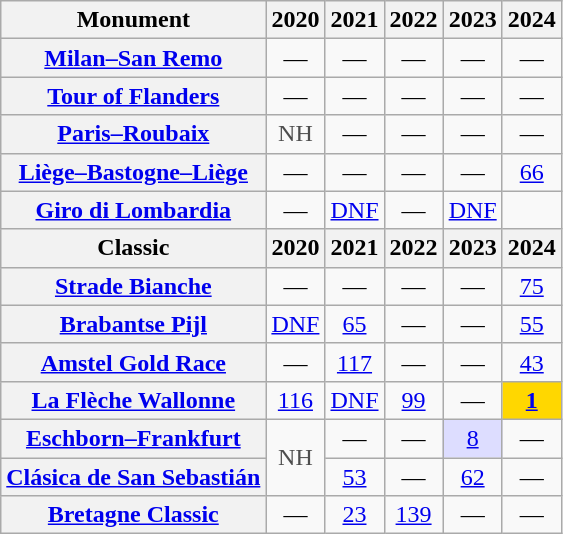<table class="wikitable plainrowheaders">
<tr>
<th>Monument</th>
<th scope="col">2020</th>
<th scope="col">2021</th>
<th scope="col">2022</th>
<th scope="col">2023</th>
<th scope="col">2024</th>
</tr>
<tr style="text-align:center;">
<th scope="row"><a href='#'>Milan–San Remo</a></th>
<td>—</td>
<td>—</td>
<td>—</td>
<td>—</td>
<td>—</td>
</tr>
<tr style="text-align:center;">
<th scope="row"><a href='#'>Tour of Flanders</a></th>
<td>—</td>
<td>—</td>
<td>—</td>
<td>—</td>
<td>—</td>
</tr>
<tr style="text-align:center;">
<th scope="row"><a href='#'>Paris–Roubaix</a></th>
<td style="color:#4d4d4d;">NH</td>
<td>—</td>
<td>—</td>
<td>—</td>
<td>—</td>
</tr>
<tr style="text-align:center;">
<th scope="row"><a href='#'>Liège–Bastogne–Liège</a></th>
<td>—</td>
<td>—</td>
<td>—</td>
<td>—</td>
<td><a href='#'>66</a></td>
</tr>
<tr style="text-align:center;">
<th scope="row"><a href='#'>Giro di Lombardia</a></th>
<td>—</td>
<td><a href='#'>DNF</a></td>
<td>—</td>
<td><a href='#'>DNF</a></td>
<td></td>
</tr>
<tr>
<th>Classic</th>
<th scope="col">2020</th>
<th scope="col">2021</th>
<th scope="col">2022</th>
<th scope="col">2023</th>
<th scope="col">2024</th>
</tr>
<tr style="text-align:center;">
<th scope="row"><a href='#'>Strade Bianche</a></th>
<td>—</td>
<td>—</td>
<td>—</td>
<td>—</td>
<td><a href='#'>75</a></td>
</tr>
<tr style="text-align:center;">
<th scope="row"><a href='#'>Brabantse Pijl</a></th>
<td><a href='#'>DNF</a></td>
<td><a href='#'>65</a></td>
<td>—</td>
<td>—</td>
<td><a href='#'>55</a></td>
</tr>
<tr style="text-align:center;">
<th scope="row"><a href='#'>Amstel Gold Race</a></th>
<td>—</td>
<td><a href='#'>117</a></td>
<td>—</td>
<td>—</td>
<td><a href='#'>43</a></td>
</tr>
<tr style="text-align:center;">
<th scope="row"><a href='#'>La Flèche Wallonne</a></th>
<td><a href='#'>116</a></td>
<td><a href='#'>DNF</a></td>
<td><a href='#'>99</a></td>
<td>—</td>
<td style="background:gold;"><a href='#'><strong>1</strong></a></td>
</tr>
<tr style="text-align:center;">
<th scope="row"><a href='#'>Eschborn–Frankfurt</a></th>
<td style="color:#4d4d4d;" rowspan=2>NH</td>
<td>—</td>
<td>—</td>
<td style="background:#ddf;"><a href='#'>8</a></td>
<td>—</td>
</tr>
<tr style="text-align:center;">
<th scope="row"><a href='#'>Clásica de San Sebastián</a></th>
<td><a href='#'>53</a></td>
<td>—</td>
<td><a href='#'>62</a></td>
<td>—</td>
</tr>
<tr style="text-align:center;">
<th scope="row"><a href='#'>Bretagne Classic</a></th>
<td>—</td>
<td><a href='#'>23</a></td>
<td><a href='#'>139</a></td>
<td>—</td>
<td>—</td>
</tr>
</table>
